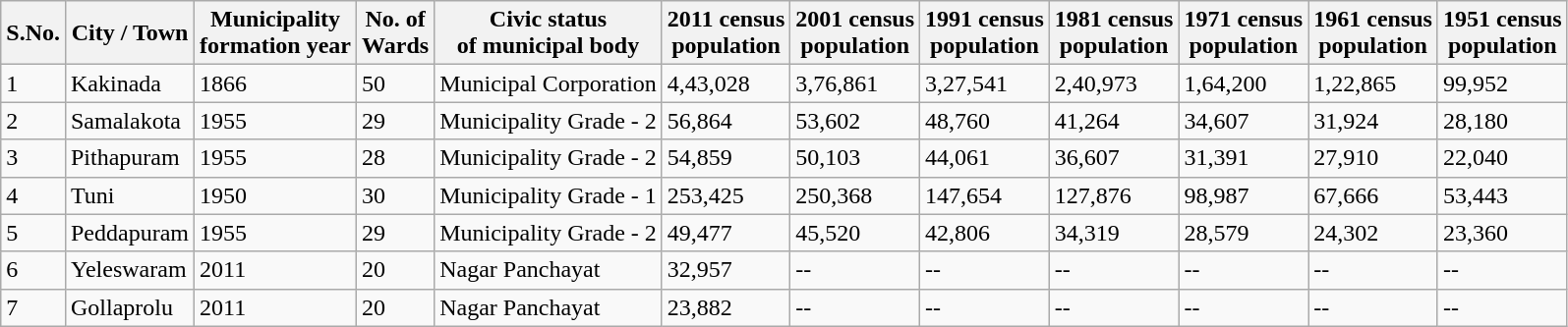<table class="wikitable">
<tr>
<th>S.No.</th>
<th>City / Town</th>
<th>Municipality<br>formation year</th>
<th>No. of<br>Wards</th>
<th>Civic status<br>of municipal body</th>
<th>2011 census<br>population</th>
<th>2001 census<br>population</th>
<th>1991 census<br>population</th>
<th>1981 census<br>population</th>
<th>1971 census<br>population</th>
<th>1961 census<br>population</th>
<th>1951 census<br>population</th>
</tr>
<tr>
<td>1</td>
<td>Kakinada</td>
<td>1866</td>
<td>50</td>
<td>Municipal Corporation</td>
<td>4,43,028</td>
<td>3,76,861</td>
<td>3,27,541</td>
<td>2,40,973</td>
<td>1,64,200</td>
<td>1,22,865</td>
<td>99,952</td>
</tr>
<tr>
<td>2</td>
<td>Samalakota</td>
<td>1955</td>
<td>29</td>
<td>Municipality Grade - 2</td>
<td>56,864</td>
<td>53,602</td>
<td>48,760</td>
<td>41,264</td>
<td>34,607</td>
<td>31,924</td>
<td>28,180</td>
</tr>
<tr>
<td>3</td>
<td>Pithapuram</td>
<td>1955</td>
<td>28</td>
<td>Municipality Grade - 2</td>
<td>54,859</td>
<td>50,103</td>
<td>44,061</td>
<td>36,607</td>
<td>31,391</td>
<td>27,910</td>
<td>22,040</td>
</tr>
<tr>
<td>4</td>
<td>Tuni</td>
<td>1950</td>
<td>30</td>
<td>Municipality Grade - 1</td>
<td>253,425</td>
<td>250,368</td>
<td>147,654</td>
<td>127,876</td>
<td>98,987</td>
<td>67,666</td>
<td>53,443</td>
</tr>
<tr>
<td>5</td>
<td>Peddapuram</td>
<td>1955</td>
<td>29</td>
<td>Municipality Grade - 2</td>
<td>49,477</td>
<td>45,520</td>
<td>42,806</td>
<td>34,319</td>
<td>28,579</td>
<td>24,302</td>
<td>23,360</td>
</tr>
<tr>
<td>6</td>
<td>Yeleswaram</td>
<td>2011</td>
<td>20</td>
<td>Nagar Panchayat</td>
<td>32,957</td>
<td>--</td>
<td>--</td>
<td>--</td>
<td>--</td>
<td>--</td>
<td>--</td>
</tr>
<tr>
<td>7</td>
<td>Gollaprolu</td>
<td>2011</td>
<td>20</td>
<td>Nagar Panchayat</td>
<td>23,882</td>
<td>--</td>
<td>--</td>
<td>--</td>
<td>--</td>
<td>--</td>
<td>--</td>
</tr>
</table>
